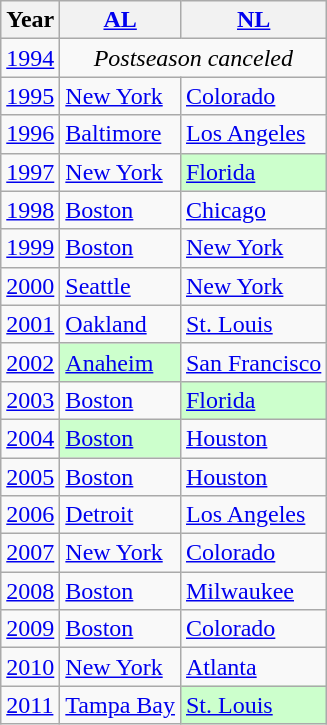<table class="wikitable sortable">
<tr>
<th>Year</th>
<th><a href='#'>AL</a></th>
<th><a href='#'>NL</a></th>
</tr>
<tr>
<td><a href='#'>1994</a></td>
<td colspan="2" align=center><em>Postseason canceled</em></td>
</tr>
<tr>
<td><a href='#'>1995</a></td>
<td><a href='#'>New York</a></td>
<td><a href='#'>Colorado</a></td>
</tr>
<tr>
<td><a href='#'>1996</a></td>
<td><a href='#'>Baltimore</a></td>
<td><a href='#'>Los Angeles</a></td>
</tr>
<tr>
<td><a href='#'>1997</a></td>
<td><a href='#'>New York</a></td>
<td bgcolor="#ccffcc"><a href='#'>Florida</a></td>
</tr>
<tr>
<td><a href='#'>1998</a></td>
<td><a href='#'>Boston</a></td>
<td><a href='#'>Chicago</a></td>
</tr>
<tr>
<td><a href='#'>1999</a></td>
<td><a href='#'>Boston</a></td>
<td><a href='#'>New York</a></td>
</tr>
<tr>
<td><a href='#'>2000</a></td>
<td><a href='#'>Seattle</a></td>
<td><a href='#'>New York</a></td>
</tr>
<tr>
<td><a href='#'>2001</a></td>
<td><a href='#'>Oakland</a></td>
<td><a href='#'>St. Louis</a></td>
</tr>
<tr>
<td><a href='#'>2002</a></td>
<td bgcolor="#ccffcc"><a href='#'>Anaheim</a></td>
<td><a href='#'>San Francisco</a></td>
</tr>
<tr>
<td><a href='#'>2003</a></td>
<td><a href='#'>Boston</a></td>
<td bgcolor="#ccffcc"><a href='#'>Florida</a></td>
</tr>
<tr>
<td><a href='#'>2004</a></td>
<td bgcolor="#ccffcc"><a href='#'>Boston</a></td>
<td><a href='#'>Houston</a></td>
</tr>
<tr>
<td><a href='#'>2005</a></td>
<td><a href='#'>Boston</a></td>
<td><a href='#'>Houston</a></td>
</tr>
<tr>
<td><a href='#'>2006</a></td>
<td><a href='#'>Detroit</a></td>
<td><a href='#'>Los Angeles</a></td>
</tr>
<tr>
<td><a href='#'>2007</a></td>
<td><a href='#'>New York</a></td>
<td><a href='#'>Colorado</a></td>
</tr>
<tr>
<td><a href='#'>2008</a></td>
<td><a href='#'>Boston</a></td>
<td><a href='#'>Milwaukee</a></td>
</tr>
<tr>
<td><a href='#'>2009</a></td>
<td><a href='#'>Boston</a></td>
<td><a href='#'>Colorado</a></td>
</tr>
<tr>
<td><a href='#'>2010</a></td>
<td><a href='#'>New York</a></td>
<td><a href='#'>Atlanta</a></td>
</tr>
<tr>
<td><a href='#'>2011</a></td>
<td><a href='#'>Tampa Bay</a></td>
<td bgcolor="#ccffcc"><a href='#'>St. Louis</a></td>
</tr>
</table>
